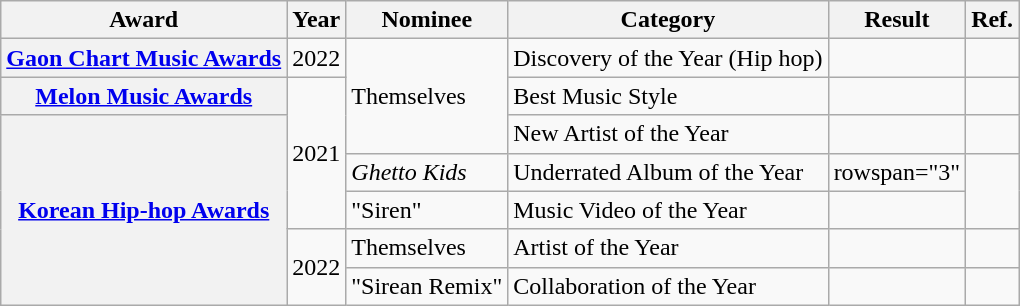<table class="wikitable plainrowheaders">
<tr>
<th>Award</th>
<th>Year</th>
<th>Nominee</th>
<th>Category</th>
<th>Result</th>
<th>Ref.</th>
</tr>
<tr>
<th scope="row"><a href='#'>Gaon Chart Music Awards</a></th>
<td>2022</td>
<td rowspan="3">Themselves</td>
<td>Discovery of the Year (Hip hop)</td>
<td></td>
<td></td>
</tr>
<tr>
<th scope="row"><a href='#'>Melon Music Awards</a></th>
<td rowspan="4">2021</td>
<td>Best Music Style</td>
<td></td>
<td></td>
</tr>
<tr>
<th rowspan="5" scope="row"><a href='#'>Korean Hip-hop Awards</a></th>
<td>New Artist of the Year</td>
<td></td>
<td></td>
</tr>
<tr>
<td><em>Ghetto Kids</em></td>
<td>Underrated Album of the Year</td>
<td>rowspan="3" </td>
<td rowspan="2"></td>
</tr>
<tr>
<td>"Siren"</td>
<td>Music Video of the Year</td>
</tr>
<tr>
<td rowspan="2">2022</td>
<td>Themselves</td>
<td>Artist of the Year</td>
<td></td>
</tr>
<tr>
<td>"Sirean Remix"</td>
<td>Collaboration of the Year</td>
<td></td>
<td></td>
</tr>
</table>
